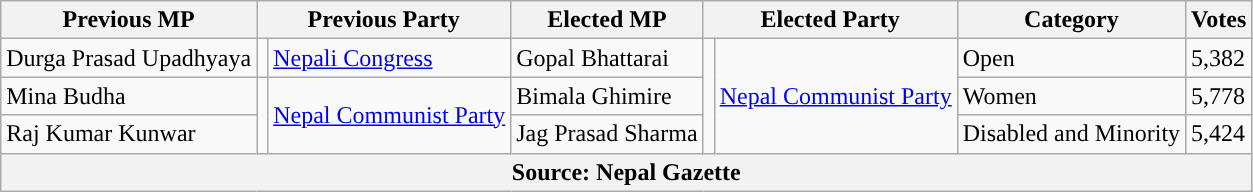<table class="wikitable">
<tr>
<th>Previous MP</th>
<th colspan="2">Previous Party</th>
<th>Elected MP</th>
<th colspan="2">Elected Party</th>
<th>Category</th>
<th>Votes</th>
</tr>
<tr>
<td>Durga Prasad Upadhyaya</td>
<td></td>
<td><a href='#'>Nepali Congress</a></td>
<td>Gopal Bhattarai</td>
<td rowspan="3"></td>
<td rowspan="3"><a href='#'>Nepal Communist Party</a></td>
<td>Open</td>
<td>5,382</td>
</tr>
<tr>
<td>Mina Budha</td>
<td rowspan="2"></td>
<td rowspan="2"><a href='#'>Nepal Communist Party</a></td>
<td>Bimala Ghimire</td>
<td>Women</td>
<td>5,778</td>
</tr>
<tr>
<td>Raj Kumar Kunwar</td>
<td>Jag Prasad Sharma</td>
<td>Disabled and Minority</td>
<td>5,424</td>
</tr>
<tr>
<th colspan="8">Source: Nepal Gazette</th>
</tr>
</table>
